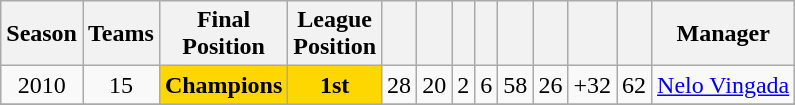<table class="wikitable" style="text-align:center">
<tr>
<th>Season</th>
<th>Teams</th>
<th>Final<br>Position</th>
<th>League<br>Position</th>
<th></th>
<th></th>
<th></th>
<th></th>
<th></th>
<th></th>
<th></th>
<th></th>
<th>Manager</th>
</tr>
<tr>
<td>2010</td>
<td>15</td>
<td bgcolor=gold><strong>Champions</strong></td>
<td bgcolor=gold><strong>1st</strong></td>
<td>28</td>
<td>20</td>
<td>2</td>
<td>6</td>
<td>58</td>
<td>26</td>
<td align=right>+32</td>
<td>62</td>
<td align=left> <a href='#'>Nelo Vingada</a></td>
</tr>
<tr>
</tr>
</table>
